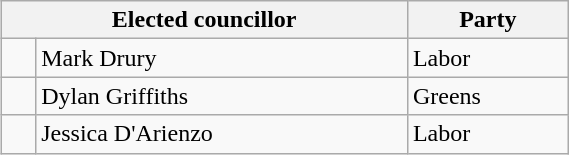<table class="wikitable" style="float:right;clear:right;width:30%">
<tr>
<th colspan="2">Elected councillor</th>
<th>Party</th>
</tr>
<tr>
<td> </td>
<td>Mark Drury</td>
<td>Labor</td>
</tr>
<tr>
<td> </td>
<td>Dylan Griffiths</td>
<td>Greens</td>
</tr>
<tr>
<td> </td>
<td>Jessica D'Arienzo</td>
<td>Labor</td>
</tr>
</table>
